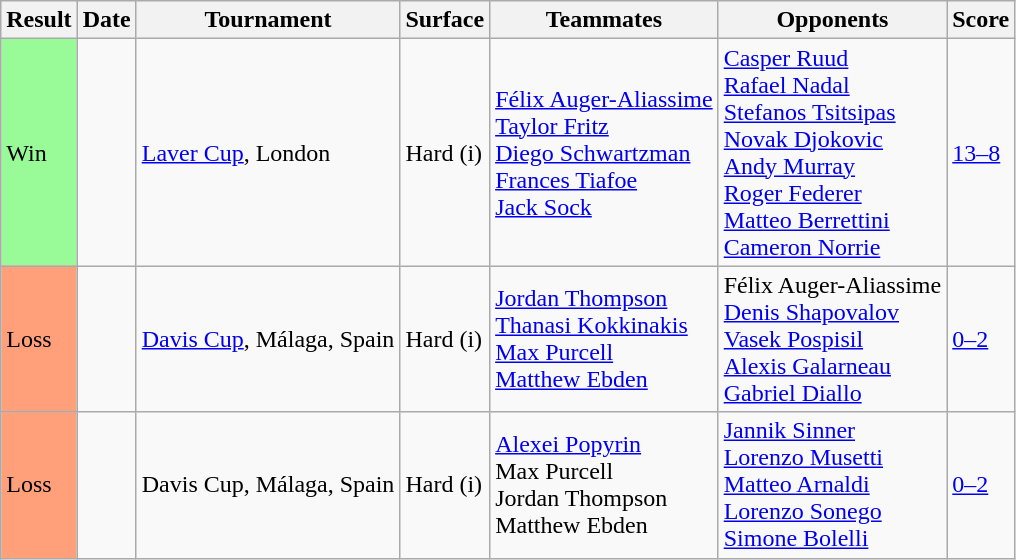<table class="sortable wikitable">
<tr>
<th>Result</th>
<th>Date</th>
<th>Tournament</th>
<th>Surface</th>
<th>Teammates</th>
<th>Opponents</th>
<th class="unsortable">Score</th>
</tr>
<tr>
<td bgcolor=98FB98>Win</td>
<td><a href='#'></a></td>
<td><a href='#'>Laver Cup</a>, London</td>
<td>Hard (i)</td>
<td> <a href='#'>Félix Auger-Aliassime</a><br> <a href='#'>Taylor Fritz</a><br> <a href='#'>Diego Schwartzman</a><br> <a href='#'>Frances Tiafoe</a><br> <a href='#'>Jack Sock</a></td>
<td> <a href='#'>Casper Ruud</a><br> <a href='#'>Rafael Nadal</a><br> <a href='#'>Stefanos Tsitsipas</a><br> <a href='#'>Novak Djokovic</a><br> <a href='#'>Andy Murray</a><br> <a href='#'>Roger Federer</a><br> <a href='#'>Matteo Berrettini</a><br> <a href='#'>Cameron Norrie</a></td>
<td><a href='#'>13–8</a></td>
</tr>
<tr>
<td bgcolor=FFA07A>Loss</td>
<td><a href='#'></a></td>
<td><a href='#'>Davis Cup</a>, Málaga, Spain</td>
<td>Hard (i)</td>
<td> <a href='#'>Jordan Thompson</a><br> <a href='#'>Thanasi Kokkinakis</a><br> <a href='#'>Max Purcell</a><br> <a href='#'>Matthew Ebden</a></td>
<td> Félix Auger-Aliassime<br> <a href='#'>Denis Shapovalov</a><br> <a href='#'>Vasek Pospisil</a><br> <a href='#'>Alexis Galarneau</a><br> <a href='#'>Gabriel Diallo</a></td>
<td><a href='#'>0–2</a></td>
</tr>
<tr>
<td bgcolor=FFA07A>Loss</td>
<td><a href='#'></a></td>
<td>Davis Cup, Málaga, Spain</td>
<td>Hard (i)</td>
<td> <a href='#'>Alexei Popyrin</a><br> Max Purcell<br> Jordan Thompson<br> Matthew Ebden</td>
<td> <a href='#'>Jannik Sinner</a><br> <a href='#'>Lorenzo Musetti</a><br> <a href='#'>Matteo Arnaldi</a><br> <a href='#'>Lorenzo Sonego</a><br> <a href='#'>Simone Bolelli</a></td>
<td><a href='#'>0–2</a></td>
</tr>
</table>
